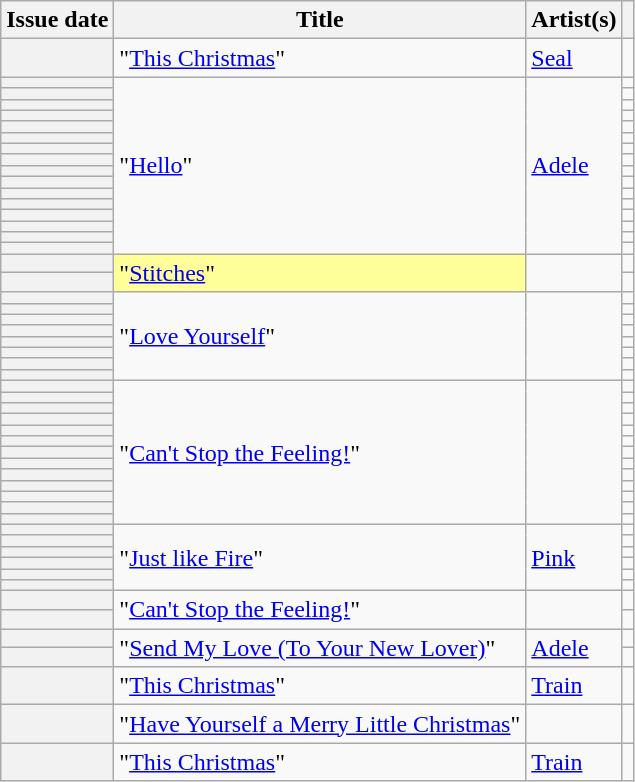<table class="wikitable sortable plainrowheaders">
<tr>
<th scope=col>Issue date</th>
<th scope=col>Title</th>
<th scope=col>Artist(s)</th>
<th scope=col class=unsortable></th>
</tr>
<tr>
<th scope=row></th>
<td>"<a href='#'>This Christmas</a>"</td>
<td><a href='#'>Seal</a></td>
<td align=center></td>
</tr>
<tr>
<th scope=row></th>
<td rowspan="16">"<a href='#'>Hello</a>"</td>
<td rowspan="16"><a href='#'>Adele</a></td>
<td align=center></td>
</tr>
<tr>
<th scope=row></th>
<td align=center></td>
</tr>
<tr>
<th scope=row></th>
<td align=center></td>
</tr>
<tr>
<th scope=row></th>
<td align=center></td>
</tr>
<tr>
<th scope=row></th>
<td align=center></td>
</tr>
<tr>
<th scope=row></th>
<td align=center></td>
</tr>
<tr>
<th scope=row></th>
<td align=center></td>
</tr>
<tr>
<th scope=row></th>
<td align=center></td>
</tr>
<tr>
<th scope=row></th>
<td align=center></td>
</tr>
<tr>
<th scope=row></th>
<td align=center></td>
</tr>
<tr>
<th scope=row></th>
<td align=center></td>
</tr>
<tr>
<th scope=row></th>
<td align=center></td>
</tr>
<tr>
<th scope=row></th>
<td align=center></td>
</tr>
<tr>
<th scope=row></th>
<td align=center></td>
</tr>
<tr>
<th scope=row></th>
<td align=center></td>
</tr>
<tr>
<th scope=row></th>
<td align=center></td>
</tr>
<tr>
<th scope=row></th>
<td bgcolor=#FFFF99 rowspan="2">"<a href='#'>Stitches</a>" </td>
<td rowspan="2"></td>
<td align=center></td>
</tr>
<tr>
<th scope=row></th>
<td align=center></td>
</tr>
<tr>
<th scope=row></th>
<td rowspan="8">"<a href='#'>Love Yourself</a>"</td>
<td rowspan="8"></td>
<td align=center></td>
</tr>
<tr>
<th scope=row></th>
<td align=center></td>
</tr>
<tr>
<th scope=row></th>
<td align=center></td>
</tr>
<tr>
<th scope=row></th>
<td align=center></td>
</tr>
<tr>
<th scope=row></th>
<td align=center></td>
</tr>
<tr>
<th scope=row></th>
<td align=center></td>
</tr>
<tr>
<th scope=row></th>
<td align=center></td>
</tr>
<tr>
<th scope=row></th>
<td align=center></td>
</tr>
<tr>
<th scope=row></th>
<td rowspan="13">"<a href='#'>Can't Stop the Feeling!</a>"</td>
<td rowspan="13"></td>
<td align=center></td>
</tr>
<tr>
<th scope=row></th>
<td align=center></td>
</tr>
<tr>
<th scope=row></th>
<td align=center></td>
</tr>
<tr>
<th scope=row></th>
<td align=center></td>
</tr>
<tr>
<th scope=row></th>
<td align=center></td>
</tr>
<tr>
<th scope=row></th>
<td align=center></td>
</tr>
<tr>
<th scope=row></th>
<td align=center></td>
</tr>
<tr>
<th scope=row></th>
<td align=center></td>
</tr>
<tr>
<th scope=row></th>
<td align=center></td>
</tr>
<tr>
<th scope=row></th>
<td align=center></td>
</tr>
<tr>
<th scope=row></th>
<td align=center></td>
</tr>
<tr>
<th scope=row></th>
<td align=center></td>
</tr>
<tr>
<th scope=row></th>
<td align=center></td>
</tr>
<tr>
<th scope=row></th>
<td rowspan="6">"<a href='#'>Just like Fire</a>"</td>
<td rowspan="6"><a href='#'>Pink</a></td>
<td align=center></td>
</tr>
<tr>
<th scope=row></th>
<td align=center></td>
</tr>
<tr>
<th scope=row></th>
<td align=center></td>
</tr>
<tr>
<th scope=row></th>
<td align=center></td>
</tr>
<tr>
<th scope=row></th>
<td align=center></td>
</tr>
<tr>
<th scope=row></th>
<td align=center></td>
</tr>
<tr>
<th scope=row></th>
<td rowspan="2">"<a href='#'>Can't Stop the Feeling!</a>"</td>
<td rowspan="2"></td>
<td align=center></td>
</tr>
<tr>
<th scope=row></th>
<td align=center></td>
</tr>
<tr>
<th scope=row></th>
<td rowspan="2">"<a href='#'>Send My Love (To Your New Lover)</a>"</td>
<td rowspan="2"><a href='#'>Adele</a></td>
<td align=center></td>
</tr>
<tr>
<th scope=row></th>
<td align=center></td>
</tr>
<tr>
<th scope=row></th>
<td>"<a href='#'>This Christmas</a>"</td>
<td><a href='#'>Train</a></td>
<td align=center></td>
</tr>
<tr>
<th scope=row></th>
<td>"<a href='#'>Have Yourself a Merry Little Christmas</a>"</td>
<td></td>
<td align=center></td>
</tr>
<tr>
<th scope=row></th>
<td>"<a href='#'>This Christmas</a>"</td>
<td><a href='#'>Train</a></td>
<td align=center></td>
</tr>
</table>
